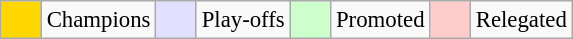<table class="wikitable" style="font-size: 95%">
<tr>
<td bgcolor="#FFD700" width="20"> </td>
<td>Champions</td>
<td bgcolor="#e1e1ff" width="20"> </td>
<td>Play-offs</td>
<td bgcolor="#ccffcc" width="20"> </td>
<td>Promoted</td>
<td bgcolor="#FFCCCC" width="20"> </td>
<td>Relegated</td>
</tr>
</table>
